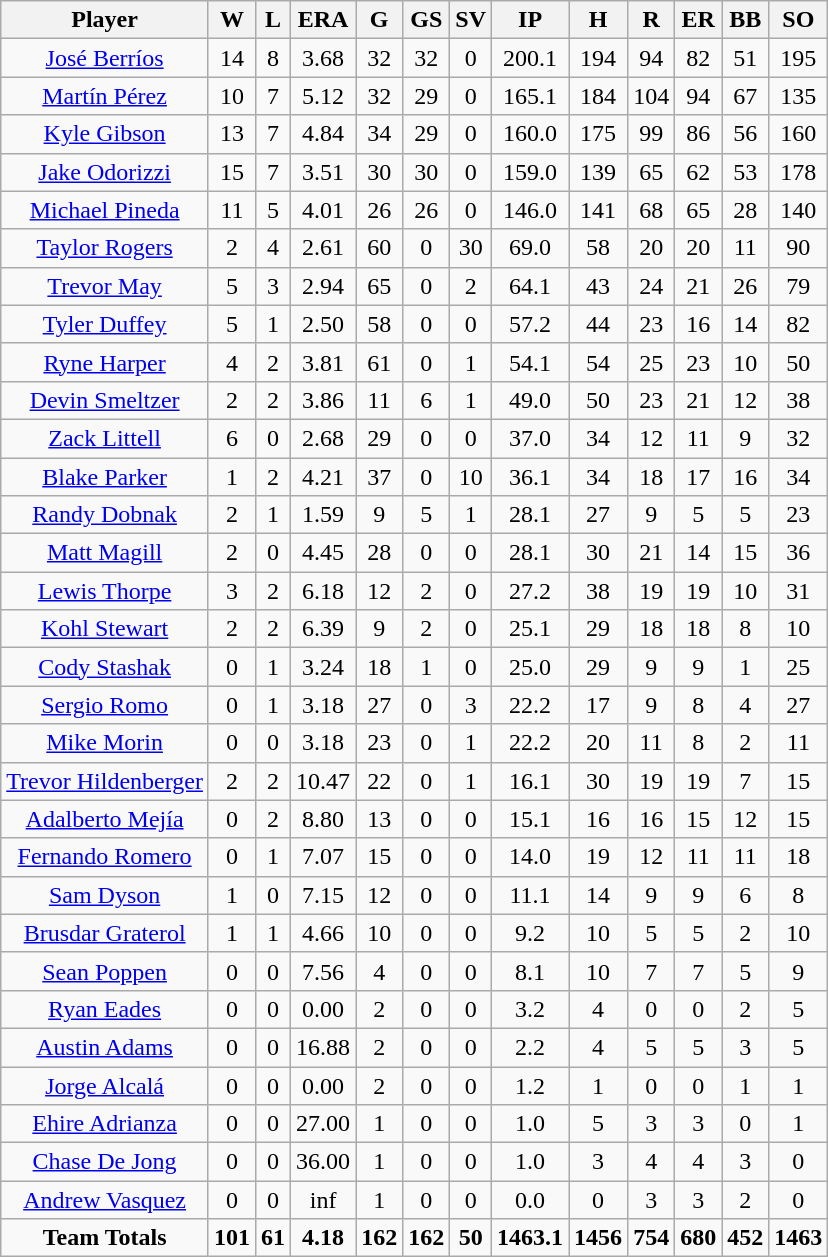<table class=wikitable style="text-align:center">
<tr>
<th bgcolor=#DDDDFF; width=#DDDDFF; width="20%">Player</th>
<th bgcolor=#DDDDFF; width=#DDDDFF; width="7%">W</th>
<th bgcolor=#DDDDFF; width=#DDDDFF; width="7%">L</th>
<th bgcolor=#DDDDFF; width=#DDDDFF; width="7%">ERA</th>
<th bgcolor=#DDDDFF; width=#DDDDFF; width="7%">G</th>
<th bgcolor=#DDDDFF; width=#DDDDFF; width="7%">GS</th>
<th bgcolor=#DDDDFF; width=#DDDDFF; width="7%">SV</th>
<th bgcolor=#DDDDFF; width=#DDDDFF; width="7%">IP</th>
<th bgcolor=#DDDDFF; width=#DDDDFF; width="7%">H</th>
<th bgcolor=#DDDDFF; width=#DDDDFF; width="7%">R</th>
<th bgcolor=#DDDDFF; width=#DDDDFF; width="7%">ER</th>
<th bgcolor=#DDDDFF; width=#DDDDFF; width="7%">BB</th>
<th bgcolor=#DDDDFF; width=#DDDDFF; width="7%">SO</th>
</tr>
<tr>
<td><a href='#'>José Berríos</a></td>
<td>14</td>
<td>8</td>
<td>3.68</td>
<td>32</td>
<td>32</td>
<td>0</td>
<td>200.1</td>
<td>194</td>
<td>94</td>
<td>82</td>
<td>51</td>
<td>195</td>
</tr>
<tr>
<td><a href='#'>Martín Pérez</a></td>
<td>10</td>
<td>7</td>
<td>5.12</td>
<td>32</td>
<td>29</td>
<td>0</td>
<td>165.1</td>
<td>184</td>
<td>104</td>
<td>94</td>
<td>67</td>
<td>135</td>
</tr>
<tr>
<td><a href='#'>Kyle Gibson</a></td>
<td>13</td>
<td>7</td>
<td>4.84</td>
<td>34</td>
<td>29</td>
<td>0</td>
<td>160.0</td>
<td>175</td>
<td>99</td>
<td>86</td>
<td>56</td>
<td>160</td>
</tr>
<tr>
<td><a href='#'>Jake Odorizzi</a></td>
<td>15</td>
<td>7</td>
<td>3.51</td>
<td>30</td>
<td>30</td>
<td>0</td>
<td>159.0</td>
<td>139</td>
<td>65</td>
<td>62</td>
<td>53</td>
<td>178</td>
</tr>
<tr>
<td><a href='#'>Michael Pineda</a></td>
<td>11</td>
<td>5</td>
<td>4.01</td>
<td>26</td>
<td>26</td>
<td>0</td>
<td>146.0</td>
<td>141</td>
<td>68</td>
<td>65</td>
<td>28</td>
<td>140</td>
</tr>
<tr>
<td><a href='#'>Taylor Rogers</a></td>
<td>2</td>
<td>4</td>
<td>2.61</td>
<td>60</td>
<td>0</td>
<td>30</td>
<td>69.0</td>
<td>58</td>
<td>20</td>
<td>20</td>
<td>11</td>
<td>90</td>
</tr>
<tr>
<td><a href='#'>Trevor May</a></td>
<td>5</td>
<td>3</td>
<td>2.94</td>
<td>65</td>
<td>0</td>
<td>2</td>
<td>64.1</td>
<td>43</td>
<td>24</td>
<td>21</td>
<td>26</td>
<td>79</td>
</tr>
<tr>
<td><a href='#'>Tyler Duffey</a></td>
<td>5</td>
<td>1</td>
<td>2.50</td>
<td>58</td>
<td>0</td>
<td>0</td>
<td>57.2</td>
<td>44</td>
<td>23</td>
<td>16</td>
<td>14</td>
<td>82</td>
</tr>
<tr>
<td><a href='#'>Ryne Harper</a></td>
<td>4</td>
<td>2</td>
<td>3.81</td>
<td>61</td>
<td>0</td>
<td>1</td>
<td>54.1</td>
<td>54</td>
<td>25</td>
<td>23</td>
<td>10</td>
<td>50</td>
</tr>
<tr>
<td><a href='#'>Devin Smeltzer</a></td>
<td>2</td>
<td>2</td>
<td>3.86</td>
<td>11</td>
<td>6</td>
<td>1</td>
<td>49.0</td>
<td>50</td>
<td>23</td>
<td>21</td>
<td>12</td>
<td>38</td>
</tr>
<tr>
<td><a href='#'>Zack Littell</a></td>
<td>6</td>
<td>0</td>
<td>2.68</td>
<td>29</td>
<td>0</td>
<td>0</td>
<td>37.0</td>
<td>34</td>
<td>12</td>
<td>11</td>
<td>9</td>
<td>32</td>
</tr>
<tr>
<td><a href='#'>Blake Parker</a></td>
<td>1</td>
<td>2</td>
<td>4.21</td>
<td>37</td>
<td>0</td>
<td>10</td>
<td>36.1</td>
<td>34</td>
<td>18</td>
<td>17</td>
<td>16</td>
<td>34</td>
</tr>
<tr>
<td><a href='#'>Randy Dobnak</a></td>
<td>2</td>
<td>1</td>
<td>1.59</td>
<td>9</td>
<td>5</td>
<td>1</td>
<td>28.1</td>
<td>27</td>
<td>9</td>
<td>5</td>
<td>5</td>
<td>23</td>
</tr>
<tr>
<td><a href='#'>Matt Magill</a></td>
<td>2</td>
<td>0</td>
<td>4.45</td>
<td>28</td>
<td>0</td>
<td>0</td>
<td>28.1</td>
<td>30</td>
<td>21</td>
<td>14</td>
<td>15</td>
<td>36</td>
</tr>
<tr>
<td><a href='#'>Lewis Thorpe</a></td>
<td>3</td>
<td>2</td>
<td>6.18</td>
<td>12</td>
<td>2</td>
<td>0</td>
<td>27.2</td>
<td>38</td>
<td>19</td>
<td>19</td>
<td>10</td>
<td>31</td>
</tr>
<tr>
<td><a href='#'>Kohl Stewart</a></td>
<td>2</td>
<td>2</td>
<td>6.39</td>
<td>9</td>
<td>2</td>
<td>0</td>
<td>25.1</td>
<td>29</td>
<td>18</td>
<td>18</td>
<td>8</td>
<td>10</td>
</tr>
<tr>
<td><a href='#'>Cody Stashak</a></td>
<td>0</td>
<td>1</td>
<td>3.24</td>
<td>18</td>
<td>1</td>
<td>0</td>
<td>25.0</td>
<td>29</td>
<td>9</td>
<td>9</td>
<td>1</td>
<td>25</td>
</tr>
<tr>
<td><a href='#'>Sergio Romo</a></td>
<td>0</td>
<td>1</td>
<td>3.18</td>
<td>27</td>
<td>0</td>
<td>3</td>
<td>22.2</td>
<td>17</td>
<td>9</td>
<td>8</td>
<td>4</td>
<td>27</td>
</tr>
<tr>
<td><a href='#'>Mike Morin</a></td>
<td>0</td>
<td>0</td>
<td>3.18</td>
<td>23</td>
<td>0</td>
<td>1</td>
<td>22.2</td>
<td>20</td>
<td>11</td>
<td>8</td>
<td>2</td>
<td>11</td>
</tr>
<tr>
<td><a href='#'>Trevor Hildenberger</a></td>
<td>2</td>
<td>2</td>
<td>10.47</td>
<td>22</td>
<td>0</td>
<td>1</td>
<td>16.1</td>
<td>30</td>
<td>19</td>
<td>19</td>
<td>7</td>
<td>15</td>
</tr>
<tr>
<td><a href='#'>Adalberto Mejía</a></td>
<td>0</td>
<td>2</td>
<td>8.80</td>
<td>13</td>
<td>0</td>
<td>0</td>
<td>15.1</td>
<td>16</td>
<td>16</td>
<td>15</td>
<td>12</td>
<td>15</td>
</tr>
<tr>
<td><a href='#'>Fernando Romero</a></td>
<td>0</td>
<td>1</td>
<td>7.07</td>
<td>15</td>
<td>0</td>
<td>0</td>
<td>14.0</td>
<td>19</td>
<td>12</td>
<td>11</td>
<td>11</td>
<td>18</td>
</tr>
<tr>
<td><a href='#'>Sam Dyson</a></td>
<td>1</td>
<td>0</td>
<td>7.15</td>
<td>12</td>
<td>0</td>
<td>0</td>
<td>11.1</td>
<td>14</td>
<td>9</td>
<td>9</td>
<td>6</td>
<td>8</td>
</tr>
<tr>
<td><a href='#'>Brusdar Graterol</a></td>
<td>1</td>
<td>1</td>
<td>4.66</td>
<td>10</td>
<td>0</td>
<td>0</td>
<td>9.2</td>
<td>10</td>
<td>5</td>
<td>5</td>
<td>2</td>
<td>10</td>
</tr>
<tr>
<td><a href='#'>Sean Poppen</a></td>
<td>0</td>
<td>0</td>
<td>7.56</td>
<td>4</td>
<td>0</td>
<td>0</td>
<td>8.1</td>
<td>10</td>
<td>7</td>
<td>7</td>
<td>5</td>
<td>9</td>
</tr>
<tr>
<td><a href='#'>Ryan Eades</a></td>
<td>0</td>
<td>0</td>
<td>0.00</td>
<td>2</td>
<td>0</td>
<td>0</td>
<td>3.2</td>
<td>4</td>
<td>0</td>
<td>0</td>
<td>2</td>
<td>5</td>
</tr>
<tr>
<td><a href='#'>Austin Adams</a></td>
<td>0</td>
<td>0</td>
<td>16.88</td>
<td>2</td>
<td>0</td>
<td>0</td>
<td>2.2</td>
<td>4</td>
<td>5</td>
<td>5</td>
<td>3</td>
<td>5</td>
</tr>
<tr>
<td><a href='#'>Jorge Alcalá</a></td>
<td>0</td>
<td>0</td>
<td>0.00</td>
<td>2</td>
<td>0</td>
<td>0</td>
<td>1.2</td>
<td>1</td>
<td>0</td>
<td>0</td>
<td>1</td>
<td>1</td>
</tr>
<tr>
<td><a href='#'>Ehire Adrianza</a></td>
<td>0</td>
<td>0</td>
<td>27.00</td>
<td>1</td>
<td>0</td>
<td>0</td>
<td>1.0</td>
<td>5</td>
<td>3</td>
<td>3</td>
<td>0</td>
<td>1</td>
</tr>
<tr>
<td><a href='#'>Chase De Jong</a></td>
<td>0</td>
<td>0</td>
<td>36.00</td>
<td>1</td>
<td>0</td>
<td>0</td>
<td>1.0</td>
<td>3</td>
<td>4</td>
<td>4</td>
<td>3</td>
<td>0</td>
</tr>
<tr>
<td><a href='#'>Andrew Vasquez</a></td>
<td>0</td>
<td>0</td>
<td>inf</td>
<td>1</td>
<td>0</td>
<td>0</td>
<td>0.0</td>
<td>0</td>
<td>3</td>
<td>3</td>
<td>2</td>
<td>0</td>
</tr>
<tr>
<td><strong>Team Totals</strong></td>
<td><strong>101</strong></td>
<td><strong>61</strong></td>
<td><strong>4.18</strong></td>
<td><strong>162</strong></td>
<td><strong>162</strong></td>
<td><strong>50</strong></td>
<td><strong>1463.1</strong></td>
<td><strong>1456</strong></td>
<td><strong>754</strong></td>
<td><strong>680</strong></td>
<td><strong>452</strong></td>
<td><strong>1463</strong></td>
</tr>
</table>
